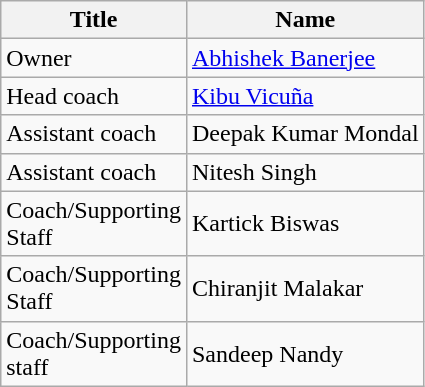<table class="wikitable">
<tr>
<th>Title</th>
<th>Name</th>
</tr>
<tr>
<td>Owner</td>
<td> <a href='#'>Abhishek Banerjee</a></td>
</tr>
<tr>
<td>Head coach</td>
<td> <a href='#'>Kibu Vicuña</a></td>
</tr>
<tr>
<td>Assistant coach</td>
<td> Deepak Kumar Mondal</td>
</tr>
<tr>
<td>Assistant coach</td>
<td> Nitesh Singh</td>
</tr>
<tr>
<td>Coach/Supporting<br>Staff</td>
<td> Kartick Biswas</td>
</tr>
<tr>
<td>Coach/Supporting<br>Staff</td>
<td> Chiranjit Malakar</td>
</tr>
<tr>
<td>Coach/Supporting<br>staff</td>
<td> Sandeep Nandy</td>
</tr>
</table>
